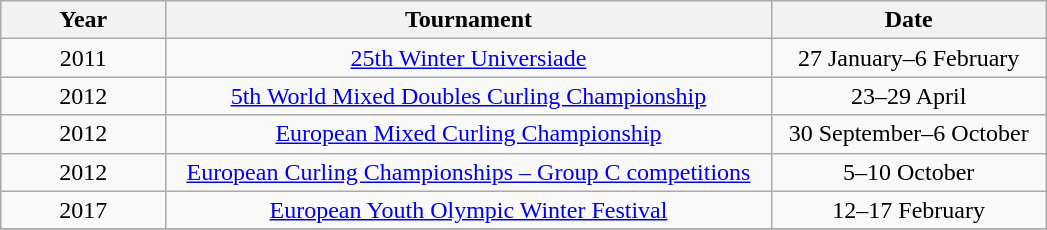<table class="wikitable sortable" style="text-align:center;">
<tr>
<th width="15%">Year</th>
<th width="55%">Tournament</th>
<th width="25%">Date</th>
</tr>
<tr>
<td>2011</td>
<td><a href='#'>25th Winter Universiade</a></td>
<td>27 January–6 February</td>
</tr>
<tr>
<td>2012</td>
<td><a href='#'>5th World Mixed Doubles Curling Championship</a></td>
<td>23–29 April</td>
</tr>
<tr>
<td>2012</td>
<td><a href='#'>European Mixed Curling Championship</a></td>
<td>30 September–6 October</td>
</tr>
<tr>
<td>2012</td>
<td><a href='#'>European Curling Championships – Group C competitions</a></td>
<td>5–10 October</td>
</tr>
<tr>
<td>2017</td>
<td><a href='#'>European Youth Olympic Winter Festival</a></td>
<td>12–17 February</td>
</tr>
<tr class="sortbottom">
</tr>
</table>
